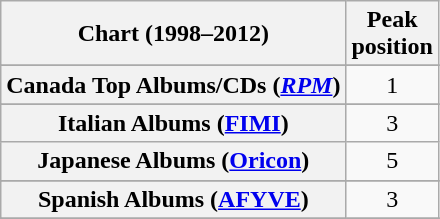<table class="wikitable sortable plainrowheaders" style="text-align:center">
<tr>
<th>Chart (1998–2012)</th>
<th>Peak<br>position</th>
</tr>
<tr>
</tr>
<tr>
</tr>
<tr>
</tr>
<tr>
</tr>
<tr>
<th scope="row">Canada Top Albums/CDs (<em><a href='#'>RPM</a></em>)</th>
<td>1</td>
</tr>
<tr>
</tr>
<tr>
</tr>
<tr>
</tr>
<tr>
</tr>
<tr>
</tr>
<tr>
<th scope="row">Italian Albums (<a href='#'>FIMI</a>)</th>
<td>3</td>
</tr>
<tr>
<th scope="row">Japanese Albums (<a href='#'>Oricon</a>)</th>
<td>5</td>
</tr>
<tr>
</tr>
<tr>
</tr>
<tr>
<th scope="row">Spanish Albums (<a href='#'>AFYVE</a>)</th>
<td align="center">3</td>
</tr>
<tr>
</tr>
<tr>
</tr>
<tr>
</tr>
<tr>
</tr>
</table>
